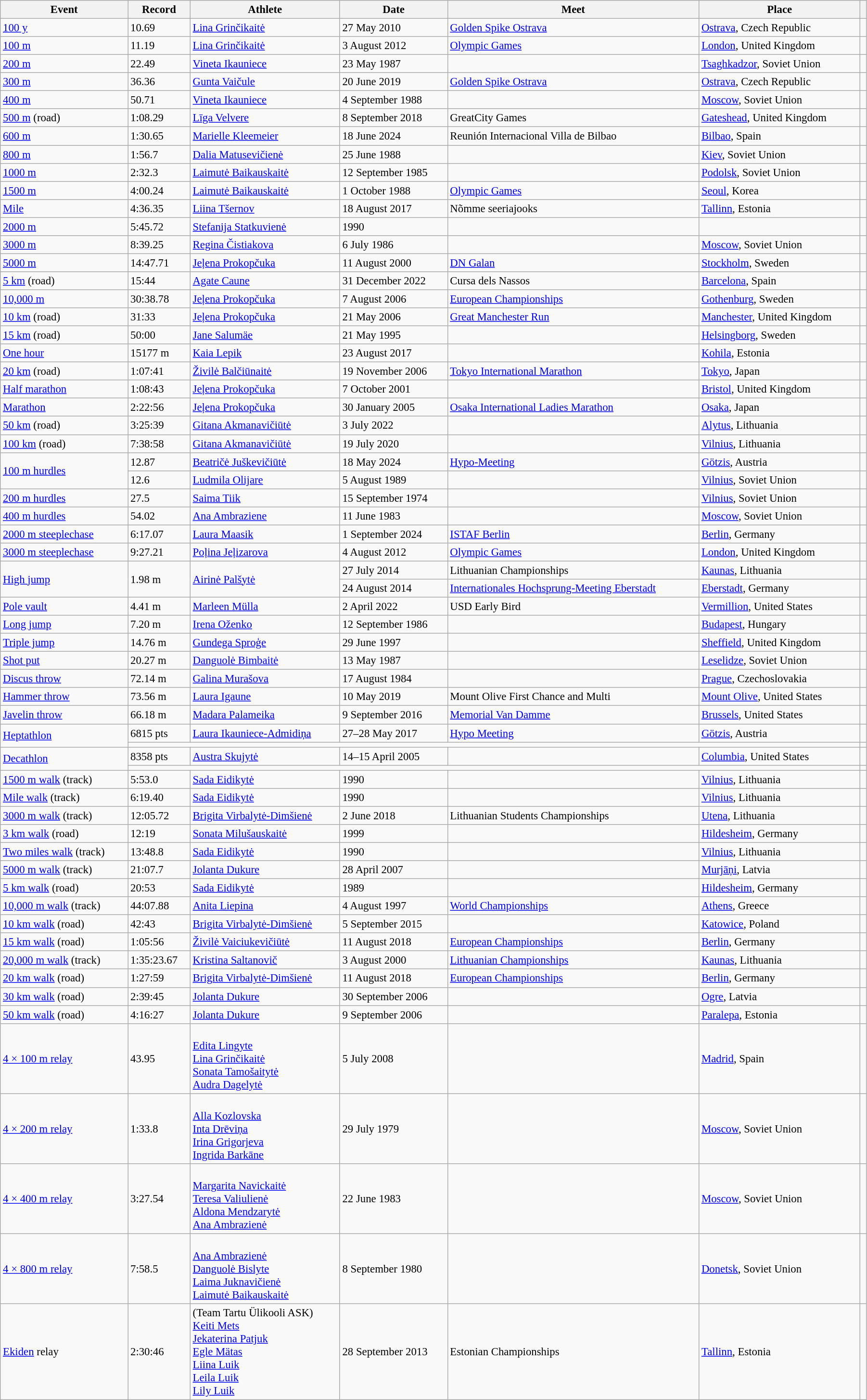<table class="wikitable" style="font-size:95%; width: 95%;">
<tr>
<th>Event</th>
<th>Record</th>
<th>Athlete</th>
<th>Date</th>
<th>Meet</th>
<th>Place</th>
<th></th>
</tr>
<tr>
<td><a href='#'>100 y</a></td>
<td>10.69 </td>
<td> <a href='#'>Lina Grinčikaitė</a></td>
<td>27 May 2010</td>
<td><a href='#'>Golden Spike Ostrava</a></td>
<td><a href='#'>Ostrava</a>, Czech Republic</td>
<td></td>
</tr>
<tr>
<td><a href='#'>100 m</a></td>
<td>11.19 </td>
<td> <a href='#'>Lina Grinčikaitė</a></td>
<td>3 August 2012</td>
<td><a href='#'>Olympic Games</a></td>
<td><a href='#'>London</a>, United Kingdom</td>
<td></td>
</tr>
<tr>
<td><a href='#'>200 m</a></td>
<td>22.49</td>
<td> <a href='#'>Vineta Ikauniece</a></td>
<td>23 May 1987</td>
<td></td>
<td><a href='#'>Tsaghkadzor</a>, Soviet Union</td>
<td></td>
</tr>
<tr>
<td><a href='#'>300 m</a></td>
<td>36.36</td>
<td> <a href='#'>Gunta Vaičule</a></td>
<td>20 June 2019</td>
<td><a href='#'>Golden Spike Ostrava</a></td>
<td><a href='#'>Ostrava</a>, Czech Republic</td>
<td></td>
</tr>
<tr>
<td><a href='#'>400 m</a></td>
<td>50.71</td>
<td> <a href='#'>Vineta Ikauniece</a></td>
<td>4 September 1988</td>
<td></td>
<td><a href='#'>Moscow</a>, Soviet Union</td>
<td></td>
</tr>
<tr>
<td><a href='#'>500 m</a> (road)</td>
<td>1:08.29</td>
<td> <a href='#'>Līga Velvere</a></td>
<td>8 September 2018</td>
<td>GreatCity Games</td>
<td><a href='#'>Gateshead</a>, United Kingdom</td>
<td></td>
</tr>
<tr>
<td><a href='#'>600 m</a></td>
<td>1:30.65</td>
<td> <a href='#'>Marielle Kleemeier</a></td>
<td>18 June 2024</td>
<td>Reunión Internacional Villa de Bilbao</td>
<td><a href='#'>Bilbao</a>, Spain</td>
<td></td>
</tr>
<tr>
<td><a href='#'>800 m</a></td>
<td>1:56.7</td>
<td> <a href='#'>Dalia Matusevičienė</a></td>
<td>25 June 1988</td>
<td></td>
<td><a href='#'>Kiev</a>, Soviet Union</td>
<td></td>
</tr>
<tr>
<td><a href='#'>1000 m</a></td>
<td>2:32.3</td>
<td> <a href='#'>Laimutė Baikauskaitė</a></td>
<td>12 September 1985</td>
<td></td>
<td><a href='#'>Podolsk</a>, Soviet Union</td>
<td></td>
</tr>
<tr>
<td><a href='#'>1500 m</a></td>
<td>4:00.24</td>
<td> <a href='#'>Laimutė Baikauskaitė</a></td>
<td>1 October 1988</td>
<td><a href='#'>Olympic Games</a></td>
<td><a href='#'>Seoul</a>, Korea</td>
<td></td>
</tr>
<tr>
<td><a href='#'>Mile</a></td>
<td>4:36.35</td>
<td> <a href='#'>Liina Tšernov</a></td>
<td>18 August 2017</td>
<td>Nõmme seeriajooks</td>
<td><a href='#'>Tallinn</a>, Estonia</td>
<td></td>
</tr>
<tr>
<td><a href='#'>2000 m</a></td>
<td>5:45.72</td>
<td> <a href='#'>Stefanija Statkuvienė</a></td>
<td>1990</td>
<td></td>
<td></td>
<td></td>
</tr>
<tr>
<td><a href='#'>3000 m</a></td>
<td>8:39.25</td>
<td> <a href='#'>Regina Čistiakova</a></td>
<td>6 July 1986</td>
<td></td>
<td><a href='#'>Moscow</a>, Soviet Union</td>
<td></td>
</tr>
<tr>
<td><a href='#'>5000 m</a></td>
<td>14:47.71</td>
<td> <a href='#'>Jeļena Prokopčuka</a></td>
<td>11 August 2000</td>
<td><a href='#'>DN Galan</a></td>
<td><a href='#'>Stockholm</a>, Sweden</td>
<td></td>
</tr>
<tr>
<td><a href='#'>5 km</a> (road)</td>
<td>15:44 </td>
<td> <a href='#'>Agate Caune</a></td>
<td>31 December 2022</td>
<td>Cursa dels Nassos</td>
<td><a href='#'>Barcelona</a>, Spain</td>
<td></td>
</tr>
<tr>
<td><a href='#'>10,000 m</a></td>
<td>30:38.78</td>
<td> <a href='#'>Jeļena Prokopčuka</a></td>
<td>7 August 2006</td>
<td><a href='#'>European Championships</a></td>
<td><a href='#'>Gothenburg</a>, Sweden</td>
<td></td>
</tr>
<tr>
<td><a href='#'>10 km</a> (road)</td>
<td>31:33</td>
<td> <a href='#'>Jeļena Prokopčuka</a></td>
<td>21 May 2006</td>
<td><a href='#'>Great Manchester Run</a></td>
<td><a href='#'>Manchester</a>, United Kingdom</td>
<td></td>
</tr>
<tr>
<td><a href='#'>15 km</a> (road)</td>
<td>50:00</td>
<td> <a href='#'>Jane Salumäe</a></td>
<td>21 May 1995</td>
<td></td>
<td><a href='#'>Helsingborg</a>, Sweden</td>
<td></td>
</tr>
<tr>
<td><a href='#'>One hour</a></td>
<td>15177 m</td>
<td> <a href='#'>Kaia Lepik</a></td>
<td>23 August 2017</td>
<td></td>
<td><a href='#'>Kohila</a>, Estonia</td>
<td></td>
</tr>
<tr>
<td><a href='#'>20 km</a> (road)</td>
<td>1:07:41</td>
<td> <a href='#'>Živilė Balčiūnaitė</a></td>
<td>19 November 2006</td>
<td><a href='#'>Tokyo International Marathon</a></td>
<td><a href='#'>Tokyo</a>, Japan</td>
<td></td>
</tr>
<tr>
<td><a href='#'>Half marathon</a></td>
<td>1:08:43</td>
<td> <a href='#'>Jeļena Prokopčuka</a></td>
<td>7 October 2001</td>
<td></td>
<td><a href='#'>Bristol</a>, United Kingdom</td>
<td></td>
</tr>
<tr>
<td><a href='#'>Marathon</a></td>
<td>2:22:56</td>
<td> <a href='#'>Jeļena Prokopčuka</a></td>
<td>30 January 2005</td>
<td><a href='#'>Osaka International Ladies Marathon</a></td>
<td><a href='#'>Osaka</a>, Japan</td>
<td></td>
</tr>
<tr>
<td><a href='#'>50 km</a> (road)</td>
<td>3:25:39</td>
<td> <a href='#'>Gitana Akmanavičiūtė</a></td>
<td>3 July 2022</td>
<td></td>
<td><a href='#'>Alytus</a>, Lithuania</td>
<td></td>
</tr>
<tr>
<td><a href='#'>100 km</a> (road)</td>
<td>7:38:58</td>
<td> <a href='#'>Gitana Akmanavičiūtė</a></td>
<td>19 July 2020</td>
<td></td>
<td><a href='#'>Vilnius</a>, Lithuania</td>
<td></td>
</tr>
<tr>
<td rowspan=2><a href='#'>100 m hurdles</a></td>
<td>12.87 </td>
<td> <a href='#'>Beatričė Juškevičiūtė</a></td>
<td>18 May 2024</td>
<td><a href='#'>Hypo-Meeting</a></td>
<td><a href='#'>Götzis</a>, Austria</td>
<td></td>
</tr>
<tr>
<td>12.6 </td>
<td> <a href='#'>Ludmila Olijare</a></td>
<td>5 August 1989</td>
<td></td>
<td><a href='#'>Vilnius</a>, Soviet Union</td>
<td></td>
</tr>
<tr>
<td><a href='#'>200 m hurdles</a></td>
<td>27.5 </td>
<td> <a href='#'>Saima Tiik</a></td>
<td>15 September 1974</td>
<td></td>
<td><a href='#'>Vilnius</a>, Soviet Union</td>
<td></td>
</tr>
<tr>
<td><a href='#'>400 m hurdles</a></td>
<td>54.02</td>
<td> <a href='#'>Ana Ambraziene</a></td>
<td>11 June 1983</td>
<td></td>
<td><a href='#'>Moscow</a>, Soviet Union</td>
<td></td>
</tr>
<tr>
<td><a href='#'>2000 m steeplechase</a></td>
<td>6:17.07</td>
<td> <a href='#'>Laura Maasik</a></td>
<td>1 September 2024</td>
<td><a href='#'>ISTAF Berlin</a></td>
<td><a href='#'>Berlin</a>, Germany</td>
<td></td>
</tr>
<tr>
<td><a href='#'>3000 m steeplechase</a></td>
<td>9:27.21</td>
<td> <a href='#'>Poļina Jeļizarova</a></td>
<td>4 August 2012</td>
<td><a href='#'>Olympic Games</a></td>
<td><a href='#'>London</a>, United Kingdom</td>
<td></td>
</tr>
<tr>
<td rowspan=2><a href='#'>High jump</a></td>
<td rowspan=2>1.98 m</td>
<td rowspan=2> <a href='#'>Airinė Palšytė</a></td>
<td>27 July 2014</td>
<td>Lithuanian Championships</td>
<td><a href='#'>Kaunas</a>, Lithuania</td>
<td></td>
</tr>
<tr>
<td>24 August 2014</td>
<td><a href='#'>Internationales Hochsprung-Meeting Eberstadt</a></td>
<td><a href='#'>Eberstadt</a>, Germany</td>
<td></td>
</tr>
<tr>
<td><a href='#'>Pole vault</a></td>
<td>4.41 m</td>
<td> <a href='#'>Marleen Mülla</a></td>
<td>2 April 2022</td>
<td>USD Early Bird</td>
<td><a href='#'>Vermillion</a>, United States</td>
<td></td>
</tr>
<tr>
<td><a href='#'>Long jump</a></td>
<td>7.20 m </td>
<td> <a href='#'>Irena Oženko</a></td>
<td>12 September 1986</td>
<td></td>
<td><a href='#'>Budapest</a>, Hungary</td>
<td></td>
</tr>
<tr>
<td><a href='#'>Triple jump</a></td>
<td>14.76 m </td>
<td> <a href='#'>Gundega Sproģe</a></td>
<td>29 June 1997</td>
<td></td>
<td><a href='#'>Sheffield</a>, United Kingdom</td>
<td></td>
</tr>
<tr>
<td><a href='#'>Shot put</a></td>
<td>20.27 m</td>
<td> <a href='#'>Danguolė Bimbaitė</a></td>
<td>13 May 1987</td>
<td></td>
<td><a href='#'>Leselidze</a>, Soviet Union</td>
<td></td>
</tr>
<tr>
<td><a href='#'>Discus throw</a></td>
<td>72.14 m</td>
<td> <a href='#'>Galina Murašova</a></td>
<td>17 August 1984</td>
<td></td>
<td><a href='#'>Prague</a>, Czechoslovakia</td>
<td></td>
</tr>
<tr>
<td><a href='#'>Hammer throw</a></td>
<td>73.56 m</td>
<td> <a href='#'>Laura Igaune</a></td>
<td>10 May 2019</td>
<td>Mount Olive First Chance and Multi</td>
<td><a href='#'>Mount Olive</a>, United States</td>
<td></td>
</tr>
<tr>
<td><a href='#'>Javelin throw</a></td>
<td>66.18 m</td>
<td> <a href='#'>Madara Palameika</a></td>
<td>9 September 2016</td>
<td><a href='#'>Memorial Van Damme</a></td>
<td><a href='#'>Brussels</a>, United States</td>
<td></td>
</tr>
<tr>
<td rowspan=2><a href='#'>Heptathlon</a></td>
<td>6815 pts</td>
<td> <a href='#'>Laura Ikauniece-Admidiņa</a></td>
<td>27–28 May 2017</td>
<td><a href='#'>Hypo Meeting</a></td>
<td><a href='#'>Götzis</a>, Austria</td>
<td></td>
</tr>
<tr>
<td colspan=5></td>
<td></td>
</tr>
<tr>
<td rowspan=2><a href='#'>Decathlon</a></td>
<td>8358 pts </td>
<td> <a href='#'>Austra Skujytė</a></td>
<td>14–15 April 2005</td>
<td></td>
<td><a href='#'>Columbia</a>, United States</td>
<td></td>
</tr>
<tr>
<td colspan=5></td>
<td></td>
</tr>
<tr>
<td><a href='#'>1500 m walk</a> (track)</td>
<td>5:53.0</td>
<td> <a href='#'>Sada Eidikytė</a></td>
<td>1990</td>
<td></td>
<td><a href='#'>Vilnius</a>, Lithuania</td>
<td></td>
</tr>
<tr>
<td><a href='#'>Mile walk</a> (track)</td>
<td>6:19.40</td>
<td> <a href='#'>Sada Eidikytė</a></td>
<td>1990</td>
<td></td>
<td><a href='#'>Vilnius</a>, Lithuania</td>
<td></td>
</tr>
<tr>
<td><a href='#'>3000 m walk</a> (track)</td>
<td>12:05.72</td>
<td> <a href='#'>Brigita Virbalytė-Dimšienė</a></td>
<td>2 June 2018</td>
<td>Lithuanian Students Championships</td>
<td><a href='#'>Utena</a>, Lithuania</td>
<td></td>
</tr>
<tr>
<td><a href='#'>3 km walk</a> (road)</td>
<td>12:19</td>
<td> <a href='#'>Sonata Milušauskaitė</a></td>
<td>1999</td>
<td></td>
<td><a href='#'>Hildesheim</a>, Germany</td>
<td></td>
</tr>
<tr>
<td><a href='#'>Two miles walk</a> (track)</td>
<td>13:48.8</td>
<td> <a href='#'>Sada Eidikytė</a></td>
<td>1990</td>
<td></td>
<td><a href='#'>Vilnius</a>, Lithuania</td>
<td></td>
</tr>
<tr>
<td><a href='#'>5000 m walk</a> (track)</td>
<td>21:07.7</td>
<td> <a href='#'>Jolanta Dukure</a></td>
<td>28 April 2007</td>
<td></td>
<td><a href='#'>Murjāņi</a>, Latvia</td>
<td></td>
</tr>
<tr>
<td><a href='#'>5 km walk</a> (road)</td>
<td>20:53</td>
<td> <a href='#'>Sada Eidikytė</a></td>
<td>1989</td>
<td></td>
<td><a href='#'>Hildesheim</a>, Germany</td>
<td></td>
</tr>
<tr>
<td><a href='#'>10,000 m walk</a> (track)</td>
<td>44:07.88</td>
<td> <a href='#'>Anita Liepina</a></td>
<td>4 August 1997</td>
<td><a href='#'>World Championships</a></td>
<td><a href='#'>Athens</a>, Greece</td>
<td></td>
</tr>
<tr>
<td><a href='#'>10 km walk</a> (road)</td>
<td>42:43</td>
<td> <a href='#'>Brigita Virbalytė-Dimšienė</a></td>
<td>5 September 2015</td>
<td></td>
<td><a href='#'>Katowice</a>, Poland</td>
<td></td>
</tr>
<tr>
<td><a href='#'>15 km walk</a> (road)</td>
<td>1:05:56</td>
<td> <a href='#'>Živilė Vaiciukevičiūtė</a></td>
<td>11 August 2018</td>
<td><a href='#'>European Championships</a></td>
<td><a href='#'>Berlin</a>, Germany</td>
<td></td>
</tr>
<tr>
<td><a href='#'>20,000 m walk</a> (track)</td>
<td>1:35:23.67</td>
<td> <a href='#'>Kristina Saltanovič</a></td>
<td>3 August 2000</td>
<td><a href='#'>Lithuanian Championships</a></td>
<td><a href='#'>Kaunas</a>, Lithuania</td>
<td></td>
</tr>
<tr>
<td><a href='#'>20 km walk</a> (road)</td>
<td>1:27:59</td>
<td> <a href='#'>Brigita Virbalytė-Dimšienė</a></td>
<td>11 August 2018</td>
<td><a href='#'>European Championships</a></td>
<td><a href='#'>Berlin</a>, Germany</td>
<td></td>
</tr>
<tr>
<td><a href='#'>30 km walk</a> (road)</td>
<td>2:39:45</td>
<td> <a href='#'>Jolanta Dukure</a></td>
<td>30 September 2006</td>
<td></td>
<td><a href='#'>Ogre</a>, Latvia</td>
<td></td>
</tr>
<tr>
<td><a href='#'>50 km walk</a> (road)</td>
<td>4:16:27</td>
<td> <a href='#'>Jolanta Dukure</a></td>
<td>9 September 2006</td>
<td></td>
<td><a href='#'>Paralepa</a>, Estonia</td>
<td></td>
</tr>
<tr>
<td><a href='#'>4 × 100 m relay</a></td>
<td>43.95</td>
<td><br><a href='#'>Edita Lingyte</a><br><a href='#'>Lina Grinčikaitė</a><br><a href='#'>Sonata Tamošaitytė</a><br><a href='#'>Audra Dagelytė</a></td>
<td>5 July 2008</td>
<td></td>
<td><a href='#'>Madrid</a>, Spain</td>
<td></td>
</tr>
<tr>
<td><a href='#'>4 × 200 m relay</a></td>
<td>1:33.8</td>
<td><br><a href='#'>Alla Kozlovska</a><br><a href='#'>Inta Drēviņa</a><br><a href='#'>Irina Grigorjeva</a><br><a href='#'>Ingrida Barkāne</a></td>
<td>29 July 1979</td>
<td></td>
<td><a href='#'>Moscow</a>, Soviet Union</td>
<td></td>
</tr>
<tr>
<td><a href='#'>4 × 400 m relay</a></td>
<td>3:27.54</td>
<td><br><a href='#'>Margarita Navickaitė</a><br><a href='#'>Teresa Valiulienė</a><br><a href='#'>Aldona Mendzarytė</a><br><a href='#'>Ana Ambrazienė</a></td>
<td>22 June 1983</td>
<td></td>
<td><a href='#'>Moscow</a>, Soviet Union</td>
<td></td>
</tr>
<tr>
<td><a href='#'>4 × 800 m relay</a></td>
<td>7:58.5</td>
<td><br><a href='#'>Ana Ambrazienė</a><br><a href='#'>Danguolė Bislyte</a><br><a href='#'>Laima Juknavičienė</a><br><a href='#'>Laimutė Baikauskaitė</a></td>
<td>8 September 1980</td>
<td></td>
<td><a href='#'>Donetsk</a>, Soviet Union</td>
<td></td>
</tr>
<tr>
<td><a href='#'>Ekiden</a> relay</td>
<td>2:30:46</td>
<td> (Team Tartu Ülikooli ASK)<br><a href='#'>Keiti Mets</a><br><a href='#'>Jekaterina Patjuk</a><br><a href='#'>Egle Mätas</a><br><a href='#'>Liina Luik</a><br><a href='#'>Leila Luik</a><br><a href='#'>Lily Luik</a></td>
<td>28 September 2013</td>
<td>Estonian Championships</td>
<td><a href='#'>Tallinn</a>, Estonia</td>
<td></td>
</tr>
</table>
